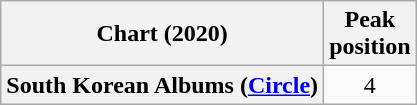<table class="wikitable plainrowheaders" style="text-align:center">
<tr>
<th scope="col">Chart (2020)</th>
<th scope="col">Peak<br>position</th>
</tr>
<tr>
<th scope="row">South Korean Albums (<a href='#'>Circle</a>)</th>
<td>4</td>
</tr>
</table>
